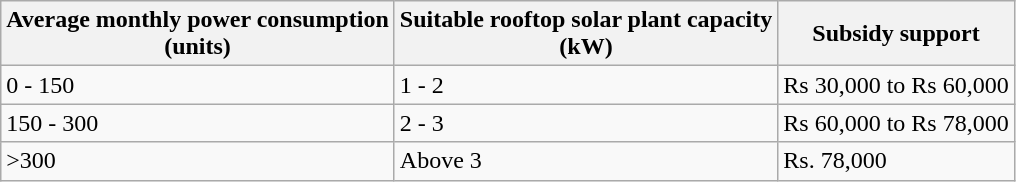<table class="wikitable">
<tr>
<th>Average monthly power consumption<br>(units)</th>
<th>Suitable rooftop solar plant capacity<br>(kW)</th>
<th>Subsidy support</th>
</tr>
<tr>
<td>0 - 150</td>
<td>1 - 2</td>
<td>Rs 30,000 to Rs 60,000</td>
</tr>
<tr>
<td>150 - 300</td>
<td>2 - 3</td>
<td>Rs 60,000 to Rs 78,000</td>
</tr>
<tr>
<td>>300</td>
<td>Above 3</td>
<td>Rs. 78,000</td>
</tr>
</table>
